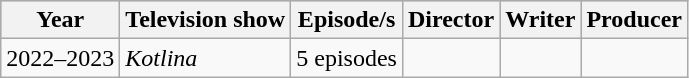<table class="wikitable sortable">
<tr style="background:#b0c4de; text-align:center;">
<th>Year</th>
<th>Television show</th>
<th>Episode/s</th>
<th>Director</th>
<th>Writer</th>
<th>Producer</th>
</tr>
<tr>
<td>2022–2023</td>
<td><em>Kotlina</em></td>
<td>5 episodes</td>
<td></td>
<td></td>
<td></td>
</tr>
</table>
